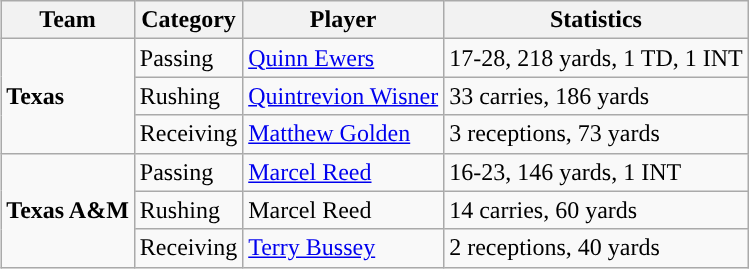<table class="wikitable" style="float: right;">
<tr>
<th>Team</th>
<th>Category</th>
<th>Player</th>
<th>Statistics</th>
</tr>
<tr>
<td rowspan=3><strong>Texas</strong></td>
<td>Passing</td>
<td><a href='#'>Quinn Ewers</a></td>
<td>17-28, 218 yards, 1 TD, 1 INT</td>
</tr>
<tr>
<td>Rushing</td>
<td><a href='#'>Quintrevion Wisner</a></td>
<td>33 carries, 186 yards</td>
</tr>
<tr>
<td>Receiving</td>
<td><a href='#'>Matthew Golden</a></td>
<td>3 receptions, 73 yards</td>
</tr>
<tr>
<td rowspan=3><strong>Texas A&M</strong></td>
<td>Passing</td>
<td><a href='#'>Marcel Reed</a></td>
<td>16-23, 146 yards, 1 INT</td>
</tr>
<tr>
<td>Rushing</td>
<td>Marcel Reed</td>
<td>14 carries, 60 yards</td>
</tr>
<tr>
<td>Receiving</td>
<td><a href='#'>Terry Bussey</a></td>
<td>2 receptions, 40 yards</td>
</tr>
</table>
